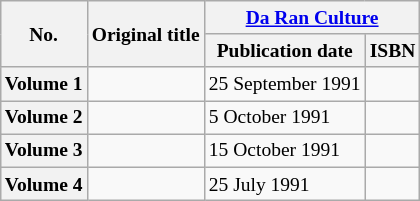<table class=wikitable style="font-size:small;margin:0 auto;">
<tr>
<th rowspan="2">No.</th>
<th rowspan="2">Original title</th>
<th colspan="2"> <a href='#'>Da Ran Culture</a></th>
</tr>
<tr>
<th>Publication date</th>
<th>ISBN</th>
</tr>
<tr>
<th>Volume 1</th>
<td></td>
<td>25 September 1991</td>
<td></td>
</tr>
<tr>
<th>Volume 2</th>
<td></td>
<td>5 October 1991</td>
<td></td>
</tr>
<tr>
<th>Volume 3</th>
<td></td>
<td>15 October 1991</td>
<td></td>
</tr>
<tr>
<th>Volume 4</th>
<td></td>
<td>25 July 1991</td>
<td></td>
</tr>
</table>
